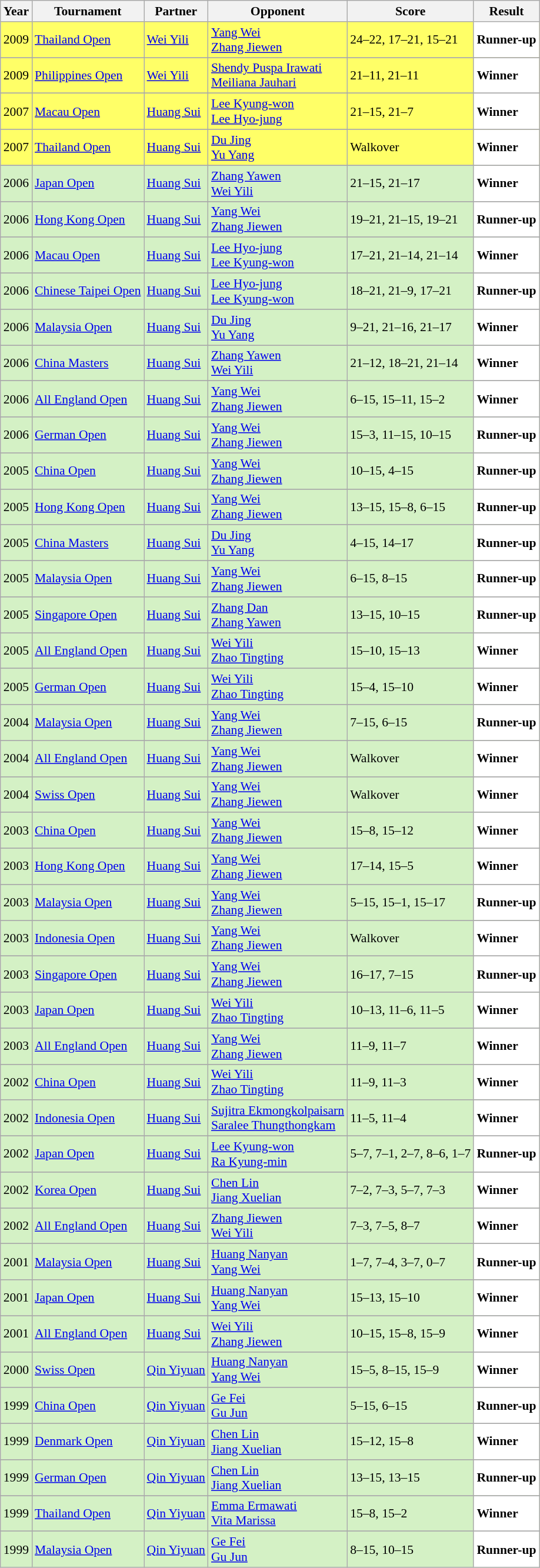<table class="sortable wikitable" style="font-size: 90%;">
<tr>
<th>Year</th>
<th>Tournament</th>
<th>Partner</th>
<th>Opponent</th>
<th>Score</th>
<th>Result</th>
</tr>
<tr style="background:#FFFF67">
<td align="center">2009</td>
<td align="left"><a href='#'>Thailand Open</a></td>
<td align="left"> <a href='#'>Wei Yili</a></td>
<td align="left"> <a href='#'>Yang Wei</a> <br>  <a href='#'>Zhang Jiewen</a></td>
<td align="left">24–22, 17–21, 15–21</td>
<td style="text-align:left; background:white"> <strong>Runner-up</strong></td>
</tr>
<tr>
</tr>
<tr style="background:#FFFF67">
<td align="center">2009</td>
<td align="left"><a href='#'>Philippines Open</a></td>
<td align="left"> <a href='#'>Wei Yili</a></td>
<td align="left"> <a href='#'>Shendy Puspa Irawati</a> <br>  <a href='#'>Meiliana Jauhari</a></td>
<td align="left">21–11, 21–11</td>
<td style="text-align:left; background:white"> <strong>Winner</strong></td>
</tr>
<tr>
</tr>
<tr style="background:#FFFF67">
<td align="center">2007</td>
<td align="left"><a href='#'>Macau Open</a></td>
<td align="left"> <a href='#'>Huang Sui</a></td>
<td align="left"> <a href='#'>Lee Kyung-won</a> <br>  <a href='#'>Lee Hyo-jung</a></td>
<td align="left">21–15, 21–7</td>
<td style="text-align:left; background:white"> <strong>Winner</strong></td>
</tr>
<tr>
</tr>
<tr style="background:#FFFF67">
<td align="center">2007</td>
<td align="left"><a href='#'>Thailand Open</a></td>
<td align="left"> <a href='#'>Huang Sui</a></td>
<td align="left"> <a href='#'>Du Jing</a> <br>  <a href='#'>Yu Yang</a></td>
<td align="left">Walkover</td>
<td style="text-align:left; background:white"> <strong>Winner</strong></td>
</tr>
<tr>
</tr>
<tr style="background:#D4F1C5">
<td align="center">2006</td>
<td align="left"><a href='#'>Japan Open</a></td>
<td align="left"> <a href='#'>Huang Sui</a></td>
<td align="left"> <a href='#'>Zhang Yawen</a> <br>  <a href='#'>Wei Yili</a></td>
<td align="left">21–15, 21–17</td>
<td style="text-align:left; background:white"> <strong>Winner</strong></td>
</tr>
<tr>
</tr>
<tr style="background:#D4F1C5">
<td align="center">2006</td>
<td align="left"><a href='#'>Hong Kong Open</a></td>
<td align="left"> <a href='#'>Huang Sui</a></td>
<td align="left"> <a href='#'>Yang Wei</a> <br>  <a href='#'>Zhang Jiewen</a></td>
<td align="left">19–21, 21–15, 19–21</td>
<td style="text-align:left; background:white"> <strong>Runner-up</strong></td>
</tr>
<tr>
</tr>
<tr style="background:#D4F1C5">
<td align="center">2006</td>
<td align="left"><a href='#'>Macau Open</a></td>
<td align="left"> <a href='#'>Huang Sui</a></td>
<td align="left"> <a href='#'>Lee Hyo-jung</a> <br>  <a href='#'>Lee Kyung-won</a></td>
<td align="left">17–21, 21–14, 21–14</td>
<td style="text-align:left; background:white"> <strong>Winner</strong></td>
</tr>
<tr>
</tr>
<tr style="background:#D4F1C5">
<td align="center">2006</td>
<td align="left"><a href='#'>Chinese Taipei Open</a></td>
<td align="left"> <a href='#'>Huang Sui</a></td>
<td align="left"> <a href='#'>Lee Hyo-jung</a> <br>  <a href='#'>Lee Kyung-won</a></td>
<td align="left">18–21, 21–9, 17–21</td>
<td style="text-align:left; background:white"> <strong>Runner-up</strong></td>
</tr>
<tr>
</tr>
<tr style="background:#D4F1C5">
<td align="center">2006</td>
<td align="left"><a href='#'>Malaysia Open</a></td>
<td align="left"> <a href='#'>Huang Sui</a></td>
<td align="left"> <a href='#'>Du Jing</a> <br>  <a href='#'>Yu Yang</a></td>
<td align="left">9–21, 21–16, 21–17</td>
<td style="text-align:left; background:white"> <strong>Winner</strong></td>
</tr>
<tr>
</tr>
<tr style="background:#D4F1C5">
<td align="center">2006</td>
<td align="left"><a href='#'>China Masters</a></td>
<td align="left"> <a href='#'>Huang Sui</a></td>
<td align="left"> <a href='#'>Zhang Yawen</a> <br>  <a href='#'>Wei Yili</a></td>
<td align="left">21–12, 18–21, 21–14</td>
<td style="text-align:left; background:white"> <strong>Winner</strong></td>
</tr>
<tr>
</tr>
<tr style="background:#D4F1C5">
<td align="center">2006</td>
<td align="left"><a href='#'>All England Open</a></td>
<td align="left"> <a href='#'>Huang Sui</a></td>
<td align="left"> <a href='#'>Yang Wei</a> <br>  <a href='#'>Zhang Jiewen</a></td>
<td align="left">6–15, 15–11, 15–2</td>
<td style="text-align:left; background:white"> <strong>Winner</strong></td>
</tr>
<tr>
</tr>
<tr style="background:#D4F1C5">
<td align="center">2006</td>
<td align="left"><a href='#'>German Open</a></td>
<td align="left"> <a href='#'>Huang Sui</a></td>
<td align="left"> <a href='#'>Yang Wei</a> <br>  <a href='#'>Zhang Jiewen</a></td>
<td align="left">15–3, 11–15, 10–15</td>
<td style="text-align:left; background:white"> <strong>Runner-up</strong></td>
</tr>
<tr>
</tr>
<tr style="background:#D4F1C5">
<td align="center">2005</td>
<td align="left"><a href='#'>China Open</a></td>
<td align="left"> <a href='#'>Huang Sui</a></td>
<td align="left"> <a href='#'>Yang Wei</a> <br>  <a href='#'>Zhang Jiewen</a></td>
<td align="left">10–15, 4–15</td>
<td style="text-align:left; background:white"> <strong>Runner-up</strong></td>
</tr>
<tr>
</tr>
<tr style="background:#D4F1C5">
<td align="center">2005</td>
<td align="left"><a href='#'>Hong Kong Open</a></td>
<td align="left"> <a href='#'>Huang Sui</a></td>
<td align="left"> <a href='#'>Yang Wei</a> <br>  <a href='#'>Zhang Jiewen</a></td>
<td align="left">13–15, 15–8, 6–15</td>
<td style="text-align:left; background:white"> <strong>Runner-up</strong></td>
</tr>
<tr>
</tr>
<tr style="background:#D4F1C5">
<td align="center">2005</td>
<td align="left"><a href='#'>China Masters</a></td>
<td align="left"> <a href='#'>Huang Sui</a></td>
<td align="left"> <a href='#'>Du Jing</a> <br>  <a href='#'>Yu Yang</a></td>
<td align="left">4–15, 14–17</td>
<td style="text-align:left; background:white"> <strong>Runner-up</strong></td>
</tr>
<tr>
</tr>
<tr style="background:#D4F1C5">
<td align="center">2005</td>
<td align="left"><a href='#'>Malaysia Open</a></td>
<td align="left"> <a href='#'>Huang Sui</a></td>
<td align="left"> <a href='#'>Yang Wei</a> <br>  <a href='#'>Zhang Jiewen</a></td>
<td align="left">6–15, 8–15</td>
<td style="text-align:left; background:white"> <strong>Runner-up</strong></td>
</tr>
<tr>
</tr>
<tr style="background:#D4F1C5">
<td align="center">2005</td>
<td align="left"><a href='#'>Singapore Open</a></td>
<td align="left"> <a href='#'>Huang Sui</a></td>
<td align="left"> <a href='#'>Zhang Dan</a> <br>  <a href='#'>Zhang Yawen</a></td>
<td align="left">13–15, 10–15</td>
<td style="text-align:left; background:white"> <strong>Runner-up</strong></td>
</tr>
<tr>
</tr>
<tr style="background:#D4F1C5">
<td align="center">2005</td>
<td align="left"><a href='#'>All England Open</a></td>
<td align="left"> <a href='#'>Huang Sui</a></td>
<td align="left"> <a href='#'>Wei Yili</a> <br>  <a href='#'>Zhao Tingting</a></td>
<td align="left">15–10, 15–13</td>
<td style="text-align:left; background:white"> <strong>Winner</strong></td>
</tr>
<tr>
</tr>
<tr style="background:#D4F1C5">
<td align="center">2005</td>
<td align="left"><a href='#'>German Open</a></td>
<td align="left"> <a href='#'>Huang Sui</a></td>
<td align="left"> <a href='#'>Wei Yili</a> <br>  <a href='#'>Zhao Tingting</a></td>
<td align="left">15–4, 15–10</td>
<td style="text-align:left; background:white"> <strong>Winner</strong></td>
</tr>
<tr>
</tr>
<tr style="background:#D4F1C5">
<td align="center">2004</td>
<td align="left"><a href='#'>Malaysia Open</a></td>
<td align="left"> <a href='#'>Huang Sui</a></td>
<td align="left"> <a href='#'>Yang Wei</a> <br>  <a href='#'>Zhang Jiewen</a></td>
<td align="left">7–15, 6–15</td>
<td style="text-align:left; background:white"> <strong>Runner-up</strong></td>
</tr>
<tr>
</tr>
<tr style="background:#D4F1C5">
<td align="center">2004</td>
<td align="left"><a href='#'>All England Open</a></td>
<td align="left"> <a href='#'>Huang Sui</a></td>
<td align="left"> <a href='#'>Yang Wei</a> <br>  <a href='#'>Zhang Jiewen</a></td>
<td align="left">Walkover</td>
<td style="text-align:left; background:white"> <strong>Winner</strong></td>
</tr>
<tr>
</tr>
<tr style="background:#D4F1C5">
<td align="center">2004</td>
<td align="left"><a href='#'>Swiss Open</a></td>
<td align="left"> <a href='#'>Huang Sui</a></td>
<td align="left"> <a href='#'>Yang Wei</a> <br>  <a href='#'>Zhang Jiewen</a></td>
<td align="left">Walkover</td>
<td style="text-align:left; background:white"> <strong>Winner</strong></td>
</tr>
<tr>
</tr>
<tr style="background:#D4F1C5">
<td align="center">2003</td>
<td align="left"><a href='#'>China Open</a></td>
<td align="left"> <a href='#'>Huang Sui</a></td>
<td align="left"> <a href='#'>Yang Wei</a> <br>  <a href='#'>Zhang Jiewen</a></td>
<td align="left">15–8, 15–12</td>
<td style="text-align:left; background:white"> <strong>Winner</strong></td>
</tr>
<tr>
</tr>
<tr style="background:#D4F1C5">
<td align="center">2003</td>
<td align="left"><a href='#'>Hong Kong Open</a></td>
<td align="left"> <a href='#'>Huang Sui</a></td>
<td align="left"> <a href='#'>Yang Wei</a> <br>  <a href='#'>Zhang Jiewen</a></td>
<td align="left">17–14, 15–5</td>
<td style="text-align:left; background:white"> <strong>Winner</strong></td>
</tr>
<tr>
</tr>
<tr style="background:#D4F1C5">
<td align="center">2003</td>
<td align="left"><a href='#'>Malaysia Open</a></td>
<td align="left"> <a href='#'>Huang Sui</a></td>
<td align="left"> <a href='#'>Yang Wei</a> <br>  <a href='#'>Zhang Jiewen</a></td>
<td align="left">5–15, 15–1, 15–17</td>
<td style="text-align:left; background:white"> <strong>Runner-up</strong></td>
</tr>
<tr>
</tr>
<tr style="background:#D4F1C5">
<td align="center">2003</td>
<td align="left"><a href='#'>Indonesia Open</a></td>
<td align="left"> <a href='#'>Huang Sui</a></td>
<td align="left"> <a href='#'>Yang Wei</a> <br>  <a href='#'>Zhang Jiewen</a></td>
<td align="left">Walkover</td>
<td style="text-align:left; background:white"> <strong>Winner</strong></td>
</tr>
<tr>
</tr>
<tr style="background:#D4F1C5">
<td align="center">2003</td>
<td align="left"><a href='#'>Singapore Open</a></td>
<td align="left"> <a href='#'>Huang Sui</a></td>
<td align="left"> <a href='#'>Yang Wei</a> <br>  <a href='#'>Zhang Jiewen</a></td>
<td align="left">16–17, 7–15</td>
<td style="text-align:left; background:white"> <strong>Runner-up</strong></td>
</tr>
<tr>
</tr>
<tr style="background:#D4F1C5">
<td align="center">2003</td>
<td align="left"><a href='#'>Japan Open</a></td>
<td align="left"> <a href='#'>Huang Sui</a></td>
<td align="left"> <a href='#'>Wei Yili</a> <br>  <a href='#'>Zhao Tingting</a></td>
<td align="left">10–13, 11–6, 11–5</td>
<td style="text-align:left; background:white"> <strong>Winner</strong></td>
</tr>
<tr>
</tr>
<tr style="background:#D4F1C5">
<td align="center">2003</td>
<td align="left"><a href='#'>All England Open</a></td>
<td align="left"> <a href='#'>Huang Sui</a></td>
<td align="left"> <a href='#'>Yang Wei</a> <br>  <a href='#'>Zhang Jiewen</a></td>
<td align="left">11–9, 11–7</td>
<td style="text-align:left; background:white"> <strong>Winner</strong></td>
</tr>
<tr>
</tr>
<tr style="background:#D4F1C5">
<td align="center">2002</td>
<td align="left"><a href='#'>China Open</a></td>
<td align="left"> <a href='#'>Huang Sui</a></td>
<td align="left"> <a href='#'>Wei Yili</a> <br>  <a href='#'>Zhao Tingting</a></td>
<td align="left">11–9, 11–3</td>
<td style="text-align:left; background:white"> <strong>Winner</strong></td>
</tr>
<tr>
</tr>
<tr style="background:#D4F1C5">
<td align="center">2002</td>
<td align="left"><a href='#'>Indonesia Open</a></td>
<td align="left"> <a href='#'>Huang Sui</a></td>
<td align="left"> <a href='#'>Sujitra Ekmongkolpaisarn</a> <br>  <a href='#'>Saralee Thungthongkam</a></td>
<td align="left">11–5, 11–4</td>
<td style="text-align:left; background:white"> <strong>Winner</strong></td>
</tr>
<tr>
</tr>
<tr style="background:#D4F1C5">
<td align="center">2002</td>
<td align="left"><a href='#'>Japan Open</a></td>
<td align="left"> <a href='#'>Huang Sui</a></td>
<td align="left"> <a href='#'>Lee Kyung-won</a> <br>  <a href='#'>Ra Kyung-min</a></td>
<td align="left">5–7, 7–1, 2–7, 8–6, 1–7</td>
<td style="text-align:left; background:white"> <strong>Runner-up</strong></td>
</tr>
<tr>
</tr>
<tr style="background:#D4F1C5">
<td align="center">2002</td>
<td align="left"><a href='#'>Korea Open</a></td>
<td align="left"> <a href='#'>Huang Sui</a></td>
<td align="left"> <a href='#'>Chen Lin</a> <br>  <a href='#'>Jiang Xuelian</a></td>
<td align="left">7–2, 7–3, 5–7, 7–3</td>
<td style="text-align:left; background:white"> <strong>Winner</strong></td>
</tr>
<tr>
</tr>
<tr style="background:#D4F1C5">
<td align="center">2002</td>
<td align="left"><a href='#'>All England Open</a></td>
<td align="left"> <a href='#'>Huang Sui</a></td>
<td align="left"> <a href='#'>Zhang Jiewen</a> <br>  <a href='#'>Wei Yili</a></td>
<td align="left">7–3, 7–5, 8–7</td>
<td style="text-align:left; background:white"> <strong>Winner</strong></td>
</tr>
<tr>
</tr>
<tr style="background:#D4F1C5">
<td align="center">2001</td>
<td align="left"><a href='#'>Malaysia Open</a></td>
<td align="left"> <a href='#'>Huang Sui</a></td>
<td align="left"> <a href='#'>Huang Nanyan</a> <br>  <a href='#'>Yang Wei</a></td>
<td align="left">1–7, 7–4, 3–7, 0–7</td>
<td style="text-align:left; background:white"> <strong>Runner-up</strong></td>
</tr>
<tr>
</tr>
<tr style="background:#D4F1C5">
<td align="center">2001</td>
<td align="left"><a href='#'>Japan Open</a></td>
<td align="left"> <a href='#'>Huang Sui</a></td>
<td align="left"> <a href='#'>Huang Nanyan</a> <br>  <a href='#'>Yang Wei</a></td>
<td align="left">15–13, 15–10</td>
<td style="text-align:left; background:white"> <strong>Winner</strong></td>
</tr>
<tr>
</tr>
<tr style="background:#D4F1C5">
<td align="center">2001</td>
<td align="left"><a href='#'>All England Open</a></td>
<td align="left"> <a href='#'>Huang Sui</a></td>
<td align="left"> <a href='#'>Wei Yili</a> <br>  <a href='#'>Zhang Jiewen</a></td>
<td align="left">10–15, 15–8, 15–9</td>
<td style="text-align:left; background:white"> <strong>Winner</strong></td>
</tr>
<tr>
</tr>
<tr style="background:#D4F1C5">
<td align="center">2000</td>
<td align="left"><a href='#'>Swiss Open</a></td>
<td align="left"> <a href='#'>Qin Yiyuan</a></td>
<td align="left"> <a href='#'>Huang Nanyan</a> <br>  <a href='#'>Yang Wei</a></td>
<td align="left">15–5, 8–15, 15–9</td>
<td style="text-align:left; background:white"> <strong>Winner</strong></td>
</tr>
<tr>
</tr>
<tr style="background:#D4F1C5">
<td align="center">1999</td>
<td align="left"><a href='#'>China Open</a></td>
<td align="left"> <a href='#'>Qin Yiyuan</a></td>
<td align="left"> <a href='#'>Ge Fei</a> <br>  <a href='#'>Gu Jun</a></td>
<td align="left">5–15, 6–15</td>
<td style="text-align:left; background:white"> <strong>Runner-up</strong></td>
</tr>
<tr>
</tr>
<tr style="background:#D4F1C5">
<td align="center">1999</td>
<td align="left"><a href='#'>Denmark Open</a></td>
<td align="left"> <a href='#'>Qin Yiyuan</a></td>
<td align="left"> <a href='#'>Chen Lin</a> <br>  <a href='#'>Jiang Xuelian</a></td>
<td align="left">15–12, 15–8</td>
<td style="text-align:left; background:white"> <strong>Winner</strong></td>
</tr>
<tr>
</tr>
<tr style="background:#D4F1C5">
<td align="center">1999</td>
<td align="left"><a href='#'>German Open</a></td>
<td align="left"> <a href='#'>Qin Yiyuan</a></td>
<td align="left"> <a href='#'>Chen Lin</a> <br>  <a href='#'>Jiang Xuelian</a></td>
<td align="left">13–15, 13–15</td>
<td style="text-align:left; background:white"> <strong>Runner-up</strong></td>
</tr>
<tr>
</tr>
<tr style="background:#D4F1C5">
<td align="center">1999</td>
<td align="left"><a href='#'>Thailand Open</a></td>
<td align="left"> <a href='#'>Qin Yiyuan</a></td>
<td align="left"> <a href='#'>Emma Ermawati</a> <br>  <a href='#'>Vita Marissa</a></td>
<td align="left">15–8, 15–2</td>
<td style="text-align:left; background:white"> <strong>Winner</strong></td>
</tr>
<tr>
</tr>
<tr style="background:#D4F1C5">
<td align="center">1999</td>
<td align="left"><a href='#'>Malaysia Open</a></td>
<td align="left"> <a href='#'>Qin Yiyuan</a></td>
<td align="left"> <a href='#'>Ge Fei</a> <br>  <a href='#'>Gu Jun</a></td>
<td align="left">8–15, 10–15</td>
<td style="text-align:left; background:white"> <strong>Runner-up</strong></td>
</tr>
</table>
